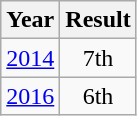<table class="wikitable" style="text-align:center">
<tr>
<th>Year</th>
<th>Result</th>
</tr>
<tr>
<td><a href='#'>2014</a></td>
<td>7th</td>
</tr>
<tr>
<td><a href='#'>2016</a></td>
<td>6th</td>
</tr>
</table>
